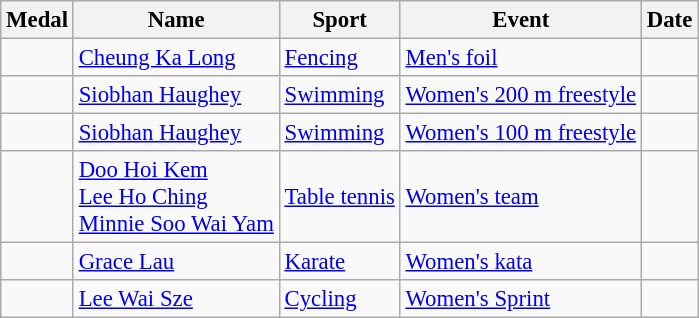<table class="wikitable sortable" style="font-size: 95%;">
<tr>
<th>Medal</th>
<th>Name</th>
<th>Sport</th>
<th>Event</th>
<th>Date</th>
</tr>
<tr>
<td></td>
<td><a href='#'>Cheung Ka Long</a></td>
<td><a href='#'>Fencing</a></td>
<td><a href='#'>Men's foil</a></td>
<td></td>
</tr>
<tr>
<td></td>
<td><a href='#'>Siobhan Haughey</a></td>
<td><a href='#'>Swimming</a></td>
<td><a href='#'>Women's 200 m freestyle</a></td>
<td></td>
</tr>
<tr>
<td></td>
<td><a href='#'>Siobhan Haughey</a></td>
<td><a href='#'>Swimming</a></td>
<td><a href='#'>Women's 100 m freestyle</a></td>
<td></td>
</tr>
<tr>
<td></td>
<td><a href='#'>Doo Hoi Kem</a><br><a href='#'>Lee Ho Ching</a><br><a href='#'>Minnie Soo Wai Yam</a></td>
<td><a href='#'>Table tennis</a></td>
<td><a href='#'>Women's team</a></td>
<td></td>
</tr>
<tr>
<td></td>
<td><a href='#'>Grace Lau</a></td>
<td><a href='#'>Karate</a></td>
<td><a href='#'>Women's kata</a></td>
<td></td>
</tr>
<tr>
<td></td>
<td><a href='#'>Lee Wai Sze</a></td>
<td><a href='#'>Cycling</a></td>
<td><a href='#'>Women's Sprint</a></td>
<td></td>
</tr>
</table>
